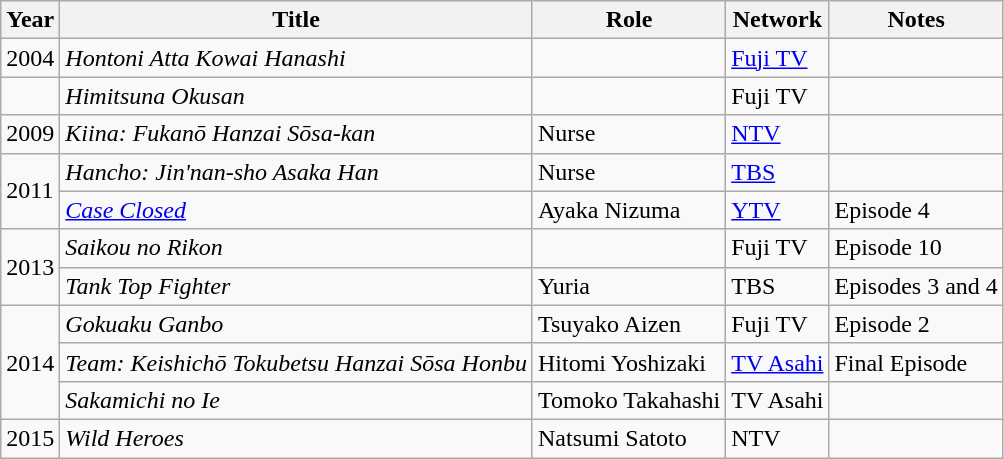<table class="wikitable">
<tr>
<th>Year</th>
<th>Title</th>
<th>Role</th>
<th>Network</th>
<th>Notes</th>
</tr>
<tr>
<td>2004</td>
<td><em>Hontoni Atta Kowai Hanashi</em></td>
<td></td>
<td><a href='#'>Fuji TV</a></td>
<td></td>
</tr>
<tr>
<td></td>
<td><em>Himitsuna Okusan</em></td>
<td></td>
<td>Fuji TV</td>
<td></td>
</tr>
<tr>
<td>2009</td>
<td><em>Kiina: Fukanō Hanzai Sōsa-kan</em></td>
<td>Nurse</td>
<td><a href='#'>NTV</a></td>
<td></td>
</tr>
<tr>
<td rowspan="2">2011</td>
<td><em>Hancho: Jin'nan-sho Asaka Han</em></td>
<td>Nurse</td>
<td><a href='#'>TBS</a></td>
<td></td>
</tr>
<tr>
<td><em><a href='#'>Case Closed</a></em></td>
<td>Ayaka Nizuma</td>
<td><a href='#'>YTV</a></td>
<td>Episode 4</td>
</tr>
<tr>
<td rowspan="2">2013</td>
<td><em>Saikou no Rikon</em></td>
<td></td>
<td>Fuji TV</td>
<td>Episode 10</td>
</tr>
<tr>
<td><em>Tank Top Fighter</em></td>
<td>Yuria</td>
<td>TBS</td>
<td>Episodes 3 and 4</td>
</tr>
<tr>
<td rowspan="3">2014</td>
<td><em>Gokuaku Ganbo</em></td>
<td>Tsuyako Aizen</td>
<td>Fuji TV</td>
<td>Episode 2</td>
</tr>
<tr>
<td><em>Team: Keishichō Tokubetsu Hanzai Sōsa Honbu</em></td>
<td>Hitomi Yoshizaki</td>
<td><a href='#'>TV Asahi</a></td>
<td>Final Episode</td>
</tr>
<tr>
<td><em>Sakamichi no Ie</em></td>
<td>Tomoko Takahashi</td>
<td>TV Asahi</td>
<td></td>
</tr>
<tr>
<td>2015</td>
<td><em>Wild Heroes</em></td>
<td>Natsumi Satoto</td>
<td>NTV</td>
<td></td>
</tr>
</table>
